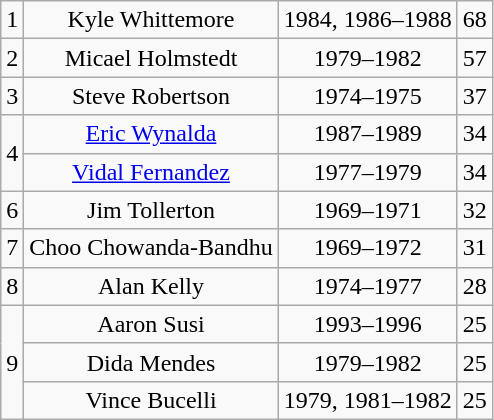<table class="wikitable" border="1" style="text-align: center;">
<tr>
<td>1</td>
<td>Kyle Whittemore</td>
<td>1984, 1986–1988</td>
<td>68</td>
</tr>
<tr>
<td>2</td>
<td>Micael Holmstedt</td>
<td>1979–1982</td>
<td>57</td>
</tr>
<tr>
<td>3</td>
<td>Steve Robertson</td>
<td>1974–1975</td>
<td>37</td>
</tr>
<tr>
<td rowspan="2">4</td>
<td><a href='#'>Eric Wynalda</a></td>
<td>1987–1989</td>
<td>34</td>
</tr>
<tr>
<td><a href='#'>Vidal Fernandez</a></td>
<td>1977–1979</td>
<td>34</td>
</tr>
<tr>
<td>6</td>
<td>Jim Tollerton</td>
<td>1969–1971</td>
<td>32</td>
</tr>
<tr>
<td>7</td>
<td>Choo Chowanda-Bandhu</td>
<td>1969–1972</td>
<td>31</td>
</tr>
<tr>
<td>8</td>
<td>Alan Kelly</td>
<td>1974–1977</td>
<td>28</td>
</tr>
<tr>
<td rowspan="3">9</td>
<td>Aaron Susi</td>
<td>1993–1996</td>
<td>25</td>
</tr>
<tr>
<td>Dida Mendes</td>
<td>1979–1982</td>
<td>25</td>
</tr>
<tr>
<td>Vince Bucelli</td>
<td>1979, 1981–1982</td>
<td>25</td>
</tr>
</table>
